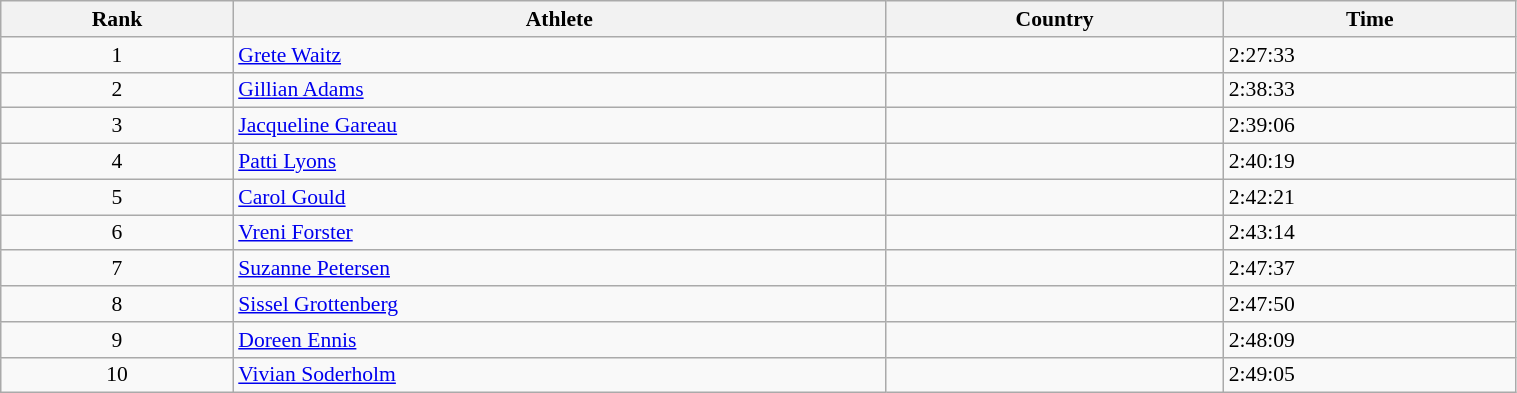<table class="wikitable" width=80% style="font-size:90%; text-align:left;">
<tr>
<th>Rank</th>
<th>Athlete</th>
<th>Country</th>
<th>Time</th>
</tr>
<tr>
<td style="text-align:center">1</td>
<td><a href='#'>Grete Waitz</a></td>
<td></td>
<td>2:27:33</td>
</tr>
<tr>
<td style="text-align:center">2</td>
<td><a href='#'>Gillian Adams</a></td>
<td></td>
<td>2:38:33</td>
</tr>
<tr>
<td style="text-align:center">3</td>
<td><a href='#'>Jacqueline Gareau</a></td>
<td></td>
<td>2:39:06</td>
</tr>
<tr>
<td style="text-align:center">4</td>
<td><a href='#'>Patti Lyons</a></td>
<td></td>
<td>2:40:19</td>
</tr>
<tr>
<td style="text-align:center">5</td>
<td><a href='#'>Carol Gould</a></td>
<td></td>
<td>2:42:21</td>
</tr>
<tr>
<td style="text-align:center">6</td>
<td><a href='#'>Vreni Forster</a></td>
<td></td>
<td>2:43:14</td>
</tr>
<tr>
<td style="text-align:center">7</td>
<td><a href='#'>Suzanne Petersen</a></td>
<td></td>
<td>2:47:37</td>
</tr>
<tr>
<td style="text-align:center">8</td>
<td><a href='#'>Sissel Grottenberg</a></td>
<td></td>
<td>2:47:50</td>
</tr>
<tr>
<td style="text-align:center">9</td>
<td><a href='#'>Doreen Ennis</a></td>
<td></td>
<td>2:48:09</td>
</tr>
<tr>
<td style="text-align:center">10</td>
<td><a href='#'>Vivian Soderholm</a></td>
<td></td>
<td>2:49:05</td>
</tr>
</table>
